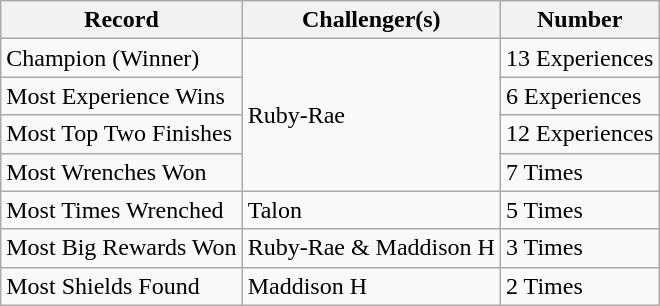<table class="wikitable" align="center" style="text-align:centre">
<tr>
<th>Record</th>
<th>Challenger(s)</th>
<th>Number</th>
</tr>
<tr>
<td>Champion (Winner)</td>
<td rowspan=4>Ruby-Rae</td>
<td>13 Experiences</td>
</tr>
<tr>
<td>Most Experience Wins</td>
<td>6 Experiences</td>
</tr>
<tr>
<td>Most Top Two Finishes</td>
<td>12 Experiences</td>
</tr>
<tr>
<td>Most Wrenches Won</td>
<td>7 Times</td>
</tr>
<tr>
<td>Most Times Wrenched</td>
<td>Talon</td>
<td>5 Times</td>
</tr>
<tr>
<td>Most Big Rewards Won</td>
<td>Ruby-Rae & Maddison H</td>
<td>3 Times</td>
</tr>
<tr>
<td>Most Shields Found</td>
<td>Maddison H</td>
<td>2 Times</td>
</tr>
</table>
